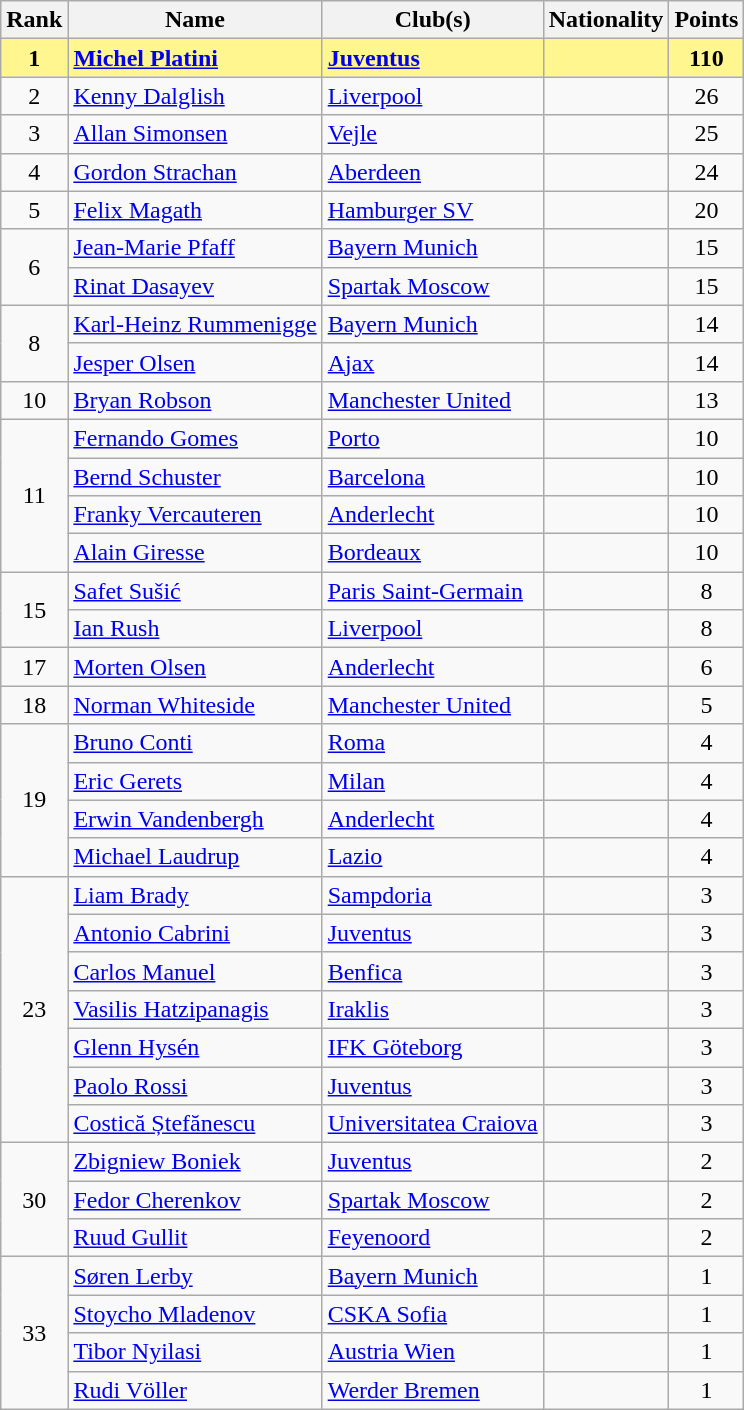<table class="wikitable" style="text-align:center">
<tr>
<th>Rank</th>
<th>Name</th>
<th>Club(s)</th>
<th>Nationality</th>
<th>Points</th>
</tr>
<tr style="background-color: #FFF68F; font-weight: bold;">
<td>1</td>
<td align="left"><a href='#'>Michel Platini</a></td>
<td align="left"> <a href='#'>Juventus</a></td>
<td align="left"></td>
<td>110</td>
</tr>
<tr>
<td>2</td>
<td align="left"><a href='#'>Kenny Dalglish</a></td>
<td align="left"> <a href='#'>Liverpool</a></td>
<td align="left"></td>
<td>26</td>
</tr>
<tr>
<td>3</td>
<td align="left"><a href='#'>Allan Simonsen</a></td>
<td align="left"> <a href='#'>Vejle</a></td>
<td align="left"></td>
<td>25</td>
</tr>
<tr>
<td>4</td>
<td align="left"><a href='#'>Gordon Strachan</a></td>
<td align="left"> <a href='#'>Aberdeen</a></td>
<td align="left"></td>
<td>24</td>
</tr>
<tr>
<td>5</td>
<td align="left"><a href='#'>Felix Magath</a></td>
<td align="left"> <a href='#'>Hamburger SV</a></td>
<td align="left"></td>
<td>20</td>
</tr>
<tr>
<td rowspan="2">6</td>
<td align="left"><a href='#'>Jean-Marie Pfaff</a></td>
<td align="left"> <a href='#'>Bayern Munich</a></td>
<td align="left"></td>
<td>15</td>
</tr>
<tr>
<td align="left"><a href='#'>Rinat Dasayev</a></td>
<td align="left"> <a href='#'>Spartak Moscow</a></td>
<td align="left"></td>
<td>15</td>
</tr>
<tr>
<td rowspan="2">8</td>
<td align="left"><a href='#'>Karl-Heinz Rummenigge</a></td>
<td align="left"> <a href='#'>Bayern Munich</a></td>
<td align="left"></td>
<td>14</td>
</tr>
<tr>
<td align="left"><a href='#'>Jesper Olsen</a></td>
<td align="left"> <a href='#'>Ajax</a></td>
<td align="left"></td>
<td>14</td>
</tr>
<tr>
<td>10</td>
<td align="left"><a href='#'>Bryan Robson</a></td>
<td align="left"> <a href='#'>Manchester United</a></td>
<td align="left"></td>
<td>13</td>
</tr>
<tr>
<td rowspan="4">11</td>
<td align="left"><a href='#'>Fernando Gomes</a></td>
<td align="left"> <a href='#'>Porto</a></td>
<td align="left"></td>
<td>10</td>
</tr>
<tr>
<td align="left"><a href='#'>Bernd Schuster</a></td>
<td align="left"> <a href='#'>Barcelona</a></td>
<td align="left"></td>
<td>10</td>
</tr>
<tr>
<td align="left"><a href='#'>Franky Vercauteren</a></td>
<td align="left"> <a href='#'>Anderlecht</a></td>
<td align="left"></td>
<td>10</td>
</tr>
<tr>
<td align="left"><a href='#'>Alain Giresse</a></td>
<td align="left"> <a href='#'>Bordeaux</a></td>
<td align="left"></td>
<td>10</td>
</tr>
<tr>
<td rowspan="2">15</td>
<td align="left"><a href='#'>Safet Sušić</a></td>
<td align="left"> <a href='#'>Paris Saint-Germain</a></td>
<td align="left"></td>
<td>8</td>
</tr>
<tr>
<td align="left"><a href='#'>Ian Rush</a></td>
<td align="left"> <a href='#'>Liverpool</a></td>
<td align="left"></td>
<td>8</td>
</tr>
<tr>
<td>17</td>
<td align="left"><a href='#'>Morten Olsen</a></td>
<td align="left"> <a href='#'>Anderlecht</a></td>
<td align="left"></td>
<td>6</td>
</tr>
<tr>
<td>18</td>
<td align="left"><a href='#'>Norman Whiteside</a></td>
<td align="left"> <a href='#'>Manchester United</a></td>
<td align="left"></td>
<td>5</td>
</tr>
<tr>
<td rowspan="4">19</td>
<td align="left"><a href='#'>Bruno Conti</a></td>
<td align="left"> <a href='#'>Roma</a></td>
<td align="left"></td>
<td>4</td>
</tr>
<tr>
<td align="left"><a href='#'>Eric Gerets</a></td>
<td align="left"> <a href='#'>Milan</a></td>
<td align="left"></td>
<td>4</td>
</tr>
<tr>
<td align="left"><a href='#'>Erwin Vandenbergh</a></td>
<td align="left"> <a href='#'>Anderlecht</a></td>
<td align="left"></td>
<td>4</td>
</tr>
<tr>
<td align="left"><a href='#'>Michael Laudrup</a></td>
<td align="left"> <a href='#'>Lazio</a></td>
<td align="left"></td>
<td>4</td>
</tr>
<tr>
<td rowspan="7">23</td>
<td align="left"><a href='#'>Liam Brady</a></td>
<td align="left"> <a href='#'>Sampdoria</a></td>
<td align="left"></td>
<td>3</td>
</tr>
<tr>
<td align="left"><a href='#'>Antonio Cabrini</a></td>
<td align="left"> <a href='#'>Juventus</a></td>
<td align="left"></td>
<td>3</td>
</tr>
<tr>
<td align="left"><a href='#'>Carlos Manuel</a></td>
<td align="left"> <a href='#'>Benfica</a></td>
<td align="left"></td>
<td>3</td>
</tr>
<tr>
<td align="left"><a href='#'>Vasilis Hatzipanagis</a></td>
<td align="left"> <a href='#'>Iraklis</a></td>
<td align="left"></td>
<td>3</td>
</tr>
<tr>
<td align="left"><a href='#'>Glenn Hysén</a></td>
<td align="left"> <a href='#'>IFK Göteborg</a></td>
<td align="left"></td>
<td>3</td>
</tr>
<tr>
<td align="left"><a href='#'>Paolo Rossi</a></td>
<td align="left"> <a href='#'>Juventus</a></td>
<td align="left"></td>
<td>3</td>
</tr>
<tr>
<td align="left"><a href='#'>Costică Ștefănescu</a></td>
<td align="left"> <a href='#'>Universitatea Craiova</a></td>
<td align="left"></td>
<td>3</td>
</tr>
<tr>
<td rowspan="3">30</td>
<td align="left"><a href='#'>Zbigniew Boniek</a></td>
<td align="left"> <a href='#'>Juventus</a></td>
<td align="left"></td>
<td>2</td>
</tr>
<tr>
<td align="left"><a href='#'>Fedor Cherenkov</a></td>
<td align="left"> <a href='#'>Spartak Moscow</a></td>
<td align="left"></td>
<td>2</td>
</tr>
<tr>
<td align="left"><a href='#'>Ruud Gullit</a></td>
<td align="left"> <a href='#'>Feyenoord</a></td>
<td align="left"></td>
<td>2</td>
</tr>
<tr>
<td rowspan="4">33</td>
<td align="left"><a href='#'>Søren Lerby</a></td>
<td align="left"> <a href='#'>Bayern Munich</a></td>
<td align="left"></td>
<td>1</td>
</tr>
<tr>
<td align="left"><a href='#'>Stoycho Mladenov</a></td>
<td align="left"> <a href='#'>CSKA Sofia</a></td>
<td align="left"></td>
<td>1</td>
</tr>
<tr>
<td align="left"><a href='#'>Tibor Nyilasi</a></td>
<td align="left"> <a href='#'>Austria Wien</a></td>
<td align="left"></td>
<td>1</td>
</tr>
<tr>
<td align="left"><a href='#'>Rudi Völler</a></td>
<td align="left"> <a href='#'>Werder Bremen</a></td>
<td align="left"></td>
<td>1</td>
</tr>
</table>
